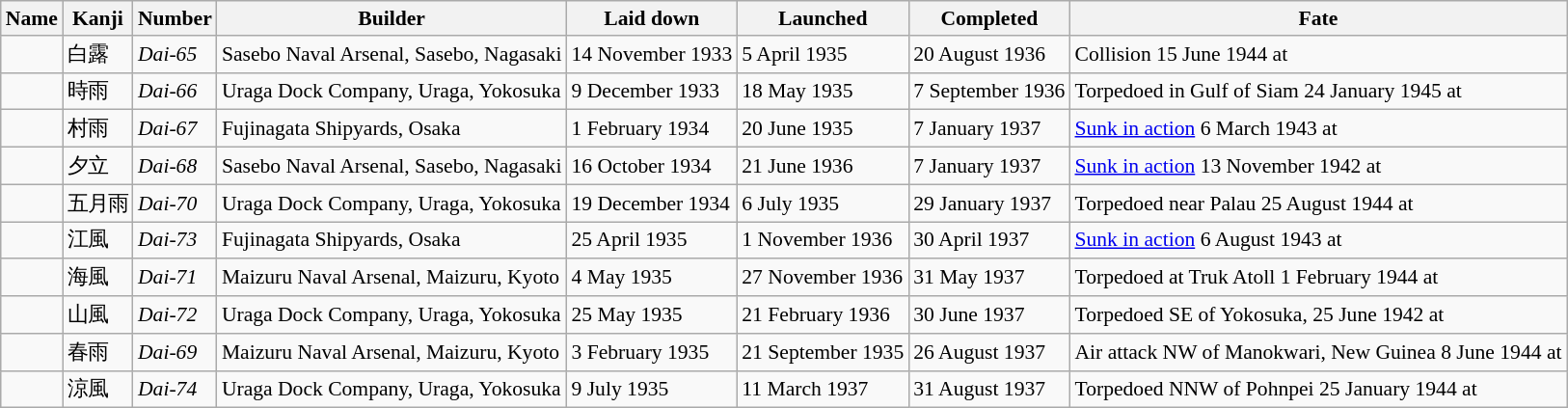<table class="wikitable" style="font-size:90%;">
<tr>
<th>Name</th>
<th>Kanji</th>
<th>Number</th>
<th>Builder</th>
<th>Laid down</th>
<th>Launched</th>
<th>Completed</th>
<th>Fate</th>
</tr>
<tr>
<td></td>
<td>白露</td>
<td><em>Dai-65</em></td>
<td>Sasebo Naval Arsenal, Sasebo, Nagasaki</td>
<td>14 November 1933</td>
<td>5 April 1935</td>
<td>20 August 1936</td>
<td>Collision 15 June 1944 at </td>
</tr>
<tr>
<td></td>
<td>時雨</td>
<td><em>Dai-66</em></td>
<td>Uraga Dock Company, Uraga, Yokosuka</td>
<td>9 December 1933</td>
<td>18 May 1935</td>
<td>7 September 1936</td>
<td>Torpedoed in Gulf of Siam 24 January 1945 at </td>
</tr>
<tr>
<td></td>
<td>村雨</td>
<td><em>Dai-67</em></td>
<td>Fujinagata Shipyards, Osaka</td>
<td>1 February 1934</td>
<td>20 June 1935</td>
<td>7 January 1937</td>
<td><a href='#'>Sunk in action</a> 6 March 1943 at </td>
</tr>
<tr>
<td></td>
<td>夕立</td>
<td><em>Dai-68</em></td>
<td>Sasebo Naval Arsenal, Sasebo, Nagasaki</td>
<td>16 October 1934</td>
<td>21 June 1936</td>
<td>7 January 1937</td>
<td><a href='#'>Sunk in action</a> 13 November 1942 at </td>
</tr>
<tr>
<td></td>
<td>五月雨</td>
<td><em>Dai-70</em></td>
<td>Uraga Dock Company, Uraga, Yokosuka</td>
<td>19 December 1934</td>
<td>6 July 1935</td>
<td>29 January 1937</td>
<td>Torpedoed near Palau 25 August 1944 at </td>
</tr>
<tr>
<td></td>
<td>江風</td>
<td><em>Dai-73</em></td>
<td>Fujinagata Shipyards, Osaka</td>
<td>25 April 1935</td>
<td>1 November 1936</td>
<td>30 April 1937</td>
<td><a href='#'>Sunk in action</a> 6 August 1943 at </td>
</tr>
<tr>
<td></td>
<td>海風</td>
<td><em>Dai-71</em></td>
<td>Maizuru Naval Arsenal, Maizuru, Kyoto</td>
<td>4 May 1935</td>
<td>27 November 1936</td>
<td>31 May 1937</td>
<td>Torpedoed at Truk Atoll 1 February 1944 at </td>
</tr>
<tr>
<td></td>
<td>山風</td>
<td><em>Dai-72</em></td>
<td>Uraga Dock Company, Uraga, Yokosuka</td>
<td>25 May 1935</td>
<td>21 February 1936</td>
<td>30 June 1937</td>
<td data-sort-value="25 June 1942">Torpedoed SE of Yokosuka, 25 June 1942 at </td>
</tr>
<tr>
<td></td>
<td>春雨</td>
<td><em>Dai-69</em></td>
<td>Maizuru Naval Arsenal, Maizuru, Kyoto</td>
<td>3 February 1935</td>
<td>21 September 1935</td>
<td>26 August 1937</td>
<td>Air attack NW of Manokwari, New Guinea 8 June 1944 at </td>
</tr>
<tr>
<td></td>
<td>涼風</td>
<td><em>Dai-74</em></td>
<td>Uraga Dock Company, Uraga, Yokosuka</td>
<td>9 July 1935</td>
<td>11 March 1937</td>
<td>31 August 1937</td>
<td>Torpedoed NNW of Pohnpei 25 January 1944 at </td>
</tr>
</table>
